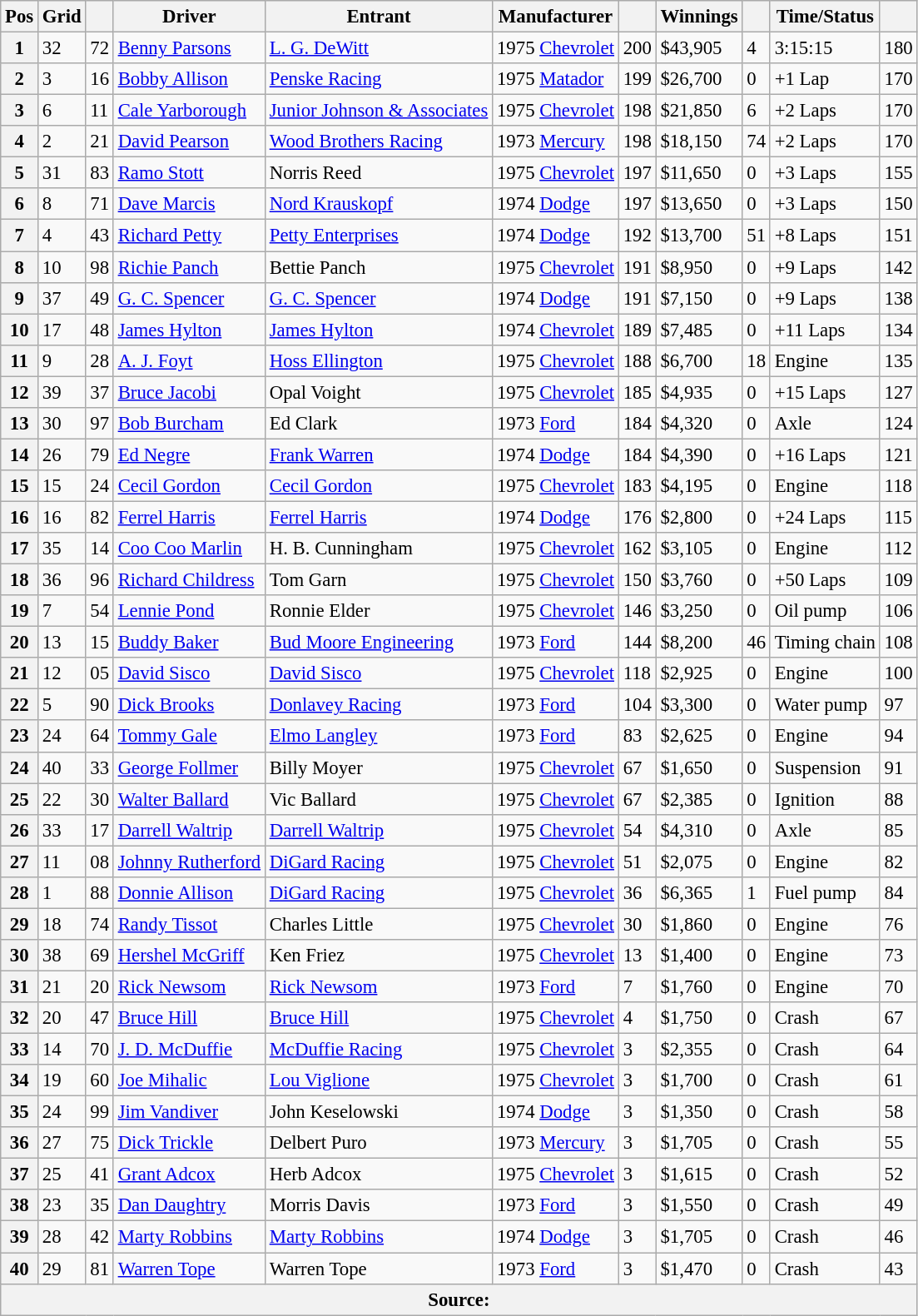<table class="sortable wikitable" style="font-size:95%">
<tr>
<th>Pos</th>
<th>Grid</th>
<th></th>
<th>Driver</th>
<th>Entrant</th>
<th>Manufacturer</th>
<th></th>
<th>Winnings</th>
<th></th>
<th>Time/Status</th>
<th></th>
</tr>
<tr>
<th>1</th>
<td>32</td>
<td>72</td>
<td><a href='#'>Benny Parsons</a></td>
<td><a href='#'>L. G. DeWitt</a></td>
<td>1975 <a href='#'>Chevrolet</a></td>
<td>200</td>
<td>$43,905</td>
<td>4</td>
<td>3:15:15</td>
<td>180</td>
</tr>
<tr>
<th>2</th>
<td>3</td>
<td>16</td>
<td><a href='#'>Bobby Allison</a></td>
<td><a href='#'>Penske Racing</a></td>
<td>1975 <a href='#'>Matador</a></td>
<td>199</td>
<td>$26,700</td>
<td>0</td>
<td>+1 Lap</td>
<td>170</td>
</tr>
<tr>
<th>3</th>
<td>6</td>
<td>11</td>
<td><a href='#'>Cale Yarborough</a></td>
<td><a href='#'>Junior Johnson & Associates</a></td>
<td>1975 <a href='#'>Chevrolet</a></td>
<td>198</td>
<td>$21,850</td>
<td>6</td>
<td>+2 Laps</td>
<td>170</td>
</tr>
<tr>
<th>4</th>
<td>2</td>
<td>21</td>
<td><a href='#'>David Pearson</a></td>
<td><a href='#'>Wood Brothers Racing</a></td>
<td>1973 <a href='#'>Mercury</a></td>
<td>198</td>
<td>$18,150</td>
<td>74</td>
<td>+2 Laps</td>
<td>170</td>
</tr>
<tr>
<th>5</th>
<td>31</td>
<td>83</td>
<td><a href='#'>Ramo Stott</a></td>
<td>Norris Reed</td>
<td>1975 <a href='#'>Chevrolet</a></td>
<td>197</td>
<td>$11,650</td>
<td>0</td>
<td>+3 Laps</td>
<td>155</td>
</tr>
<tr>
<th>6</th>
<td>8</td>
<td>71</td>
<td><a href='#'>Dave Marcis</a></td>
<td><a href='#'>Nord Krauskopf</a></td>
<td>1974 <a href='#'>Dodge</a></td>
<td>197</td>
<td>$13,650</td>
<td>0</td>
<td>+3 Laps</td>
<td>150</td>
</tr>
<tr>
<th>7</th>
<td>4</td>
<td>43</td>
<td><a href='#'>Richard Petty</a></td>
<td><a href='#'>Petty Enterprises</a></td>
<td>1974 <a href='#'>Dodge</a></td>
<td>192</td>
<td>$13,700</td>
<td>51</td>
<td>+8 Laps</td>
<td>151</td>
</tr>
<tr>
<th>8</th>
<td>10</td>
<td>98</td>
<td><a href='#'>Richie Panch</a></td>
<td>Bettie Panch</td>
<td>1975 <a href='#'>Chevrolet</a></td>
<td>191</td>
<td>$8,950</td>
<td>0</td>
<td>+9 Laps</td>
<td>142</td>
</tr>
<tr>
<th>9</th>
<td>37</td>
<td>49</td>
<td><a href='#'>G. C. Spencer</a></td>
<td><a href='#'>G. C. Spencer</a></td>
<td>1974 <a href='#'>Dodge</a></td>
<td>191</td>
<td>$7,150</td>
<td>0</td>
<td>+9 Laps</td>
<td>138</td>
</tr>
<tr>
<th>10</th>
<td>17</td>
<td>48</td>
<td><a href='#'>James Hylton</a></td>
<td><a href='#'>James Hylton</a></td>
<td>1974 <a href='#'>Chevrolet</a></td>
<td>189</td>
<td>$7,485</td>
<td>0</td>
<td>+11 Laps</td>
<td>134</td>
</tr>
<tr>
<th>11</th>
<td>9</td>
<td>28</td>
<td><a href='#'>A. J. Foyt</a></td>
<td><a href='#'>Hoss Ellington</a></td>
<td>1975 <a href='#'>Chevrolet</a></td>
<td>188</td>
<td>$6,700</td>
<td>18</td>
<td>Engine</td>
<td>135</td>
</tr>
<tr>
<th>12</th>
<td>39</td>
<td>37</td>
<td><a href='#'>Bruce Jacobi</a></td>
<td>Opal Voight</td>
<td>1975 <a href='#'>Chevrolet</a></td>
<td>185</td>
<td>$4,935</td>
<td>0</td>
<td>+15 Laps</td>
<td>127</td>
</tr>
<tr>
<th>13</th>
<td>30</td>
<td>97</td>
<td><a href='#'>Bob Burcham</a></td>
<td>Ed Clark</td>
<td>1973 <a href='#'>Ford</a></td>
<td>184</td>
<td>$4,320</td>
<td>0</td>
<td>Axle</td>
<td>124</td>
</tr>
<tr>
<th>14</th>
<td>26</td>
<td>79</td>
<td><a href='#'>Ed Negre</a></td>
<td><a href='#'>Frank Warren</a></td>
<td>1974 <a href='#'>Dodge</a></td>
<td>184</td>
<td>$4,390</td>
<td>0</td>
<td>+16 Laps</td>
<td>121</td>
</tr>
<tr>
<th>15</th>
<td>15</td>
<td>24</td>
<td><a href='#'>Cecil Gordon</a></td>
<td><a href='#'>Cecil Gordon</a></td>
<td>1975 <a href='#'>Chevrolet</a></td>
<td>183</td>
<td>$4,195</td>
<td>0</td>
<td>Engine</td>
<td>118</td>
</tr>
<tr>
<th>16</th>
<td>16</td>
<td>82</td>
<td><a href='#'>Ferrel Harris</a></td>
<td><a href='#'>Ferrel Harris</a></td>
<td>1974 <a href='#'>Dodge</a></td>
<td>176</td>
<td>$2,800</td>
<td>0</td>
<td>+24 Laps</td>
<td>115</td>
</tr>
<tr>
<th>17</th>
<td>35</td>
<td>14</td>
<td><a href='#'>Coo Coo Marlin</a></td>
<td>H. B. Cunningham</td>
<td>1975 <a href='#'>Chevrolet</a></td>
<td>162</td>
<td>$3,105</td>
<td>0</td>
<td>Engine</td>
<td>112</td>
</tr>
<tr>
<th>18</th>
<td>36</td>
<td>96</td>
<td><a href='#'>Richard Childress</a></td>
<td>Tom Garn</td>
<td>1975 <a href='#'>Chevrolet</a></td>
<td>150</td>
<td>$3,760</td>
<td>0</td>
<td>+50 Laps</td>
<td>109</td>
</tr>
<tr>
<th>19</th>
<td>7</td>
<td>54</td>
<td><a href='#'>Lennie Pond</a></td>
<td>Ronnie Elder</td>
<td>1975 <a href='#'>Chevrolet</a></td>
<td>146</td>
<td>$3,250</td>
<td>0</td>
<td>Oil pump</td>
<td>106</td>
</tr>
<tr>
<th>20</th>
<td>13</td>
<td>15</td>
<td><a href='#'>Buddy Baker</a></td>
<td><a href='#'>Bud Moore Engineering</a></td>
<td>1973 <a href='#'>Ford</a></td>
<td>144</td>
<td>$8,200</td>
<td>46</td>
<td>Timing chain</td>
<td>108</td>
</tr>
<tr>
<th>21</th>
<td>12</td>
<td>05</td>
<td><a href='#'>David Sisco</a></td>
<td><a href='#'>David Sisco</a></td>
<td>1975 <a href='#'>Chevrolet</a></td>
<td>118</td>
<td>$2,925</td>
<td>0</td>
<td>Engine</td>
<td>100</td>
</tr>
<tr>
<th>22</th>
<td>5</td>
<td>90</td>
<td><a href='#'>Dick Brooks</a></td>
<td><a href='#'>Donlavey Racing</a></td>
<td>1973 <a href='#'>Ford</a></td>
<td>104</td>
<td>$3,300</td>
<td>0</td>
<td>Water pump</td>
<td>97</td>
</tr>
<tr>
<th>23</th>
<td>24</td>
<td>64</td>
<td><a href='#'>Tommy Gale</a></td>
<td><a href='#'>Elmo Langley</a></td>
<td>1973 <a href='#'>Ford</a></td>
<td>83</td>
<td>$2,625</td>
<td>0</td>
<td>Engine</td>
<td>94</td>
</tr>
<tr>
<th>24</th>
<td>40</td>
<td>33</td>
<td><a href='#'>George Follmer</a></td>
<td>Billy Moyer</td>
<td>1975 <a href='#'>Chevrolet</a></td>
<td>67</td>
<td>$1,650</td>
<td>0</td>
<td>Suspension</td>
<td>91</td>
</tr>
<tr>
<th>25</th>
<td>22</td>
<td>30</td>
<td><a href='#'>Walter Ballard</a></td>
<td>Vic Ballard</td>
<td>1975 <a href='#'>Chevrolet</a></td>
<td>67</td>
<td>$2,385</td>
<td>0</td>
<td>Ignition</td>
<td>88</td>
</tr>
<tr>
<th>26</th>
<td>33</td>
<td>17</td>
<td><a href='#'>Darrell Waltrip</a></td>
<td><a href='#'>Darrell Waltrip</a></td>
<td>1975 <a href='#'>Chevrolet</a></td>
<td>54</td>
<td>$4,310</td>
<td>0</td>
<td>Axle</td>
<td>85</td>
</tr>
<tr>
<th>27</th>
<td>11</td>
<td>08</td>
<td><a href='#'>Johnny Rutherford</a></td>
<td><a href='#'>DiGard Racing</a></td>
<td>1975 <a href='#'>Chevrolet</a></td>
<td>51</td>
<td>$2,075</td>
<td>0</td>
<td>Engine</td>
<td>82</td>
</tr>
<tr>
<th>28</th>
<td>1</td>
<td>88</td>
<td><a href='#'>Donnie Allison</a></td>
<td><a href='#'>DiGard Racing</a></td>
<td>1975 <a href='#'>Chevrolet</a></td>
<td>36</td>
<td>$6,365</td>
<td>1</td>
<td>Fuel pump</td>
<td>84</td>
</tr>
<tr>
<th>29</th>
<td>18</td>
<td>74</td>
<td><a href='#'>Randy Tissot</a></td>
<td>Charles Little</td>
<td>1975 <a href='#'>Chevrolet</a></td>
<td>30</td>
<td>$1,860</td>
<td>0</td>
<td>Engine</td>
<td>76</td>
</tr>
<tr>
<th>30</th>
<td>38</td>
<td>69</td>
<td><a href='#'>Hershel McGriff</a></td>
<td>Ken Friez</td>
<td>1975 <a href='#'>Chevrolet</a></td>
<td>13</td>
<td>$1,400</td>
<td>0</td>
<td>Engine</td>
<td>73</td>
</tr>
<tr>
<th>31</th>
<td>21</td>
<td>20</td>
<td><a href='#'>Rick Newsom</a></td>
<td><a href='#'>Rick Newsom</a></td>
<td>1973 <a href='#'>Ford</a></td>
<td>7</td>
<td>$1,760</td>
<td>0</td>
<td>Engine</td>
<td>70</td>
</tr>
<tr>
<th>32</th>
<td>20</td>
<td>47</td>
<td><a href='#'>Bruce Hill</a></td>
<td><a href='#'>Bruce Hill</a></td>
<td>1975 <a href='#'>Chevrolet</a></td>
<td>4</td>
<td>$1,750</td>
<td>0</td>
<td>Crash</td>
<td>67</td>
</tr>
<tr>
<th>33</th>
<td>14</td>
<td>70</td>
<td><a href='#'>J. D. McDuffie</a></td>
<td><a href='#'>McDuffie Racing</a></td>
<td>1975 <a href='#'>Chevrolet</a></td>
<td>3</td>
<td>$2,355</td>
<td>0</td>
<td>Crash</td>
<td>64</td>
</tr>
<tr>
<th>34</th>
<td>19</td>
<td>60</td>
<td><a href='#'>Joe Mihalic</a></td>
<td><a href='#'>Lou Viglione</a></td>
<td>1975 <a href='#'>Chevrolet</a></td>
<td>3</td>
<td>$1,700</td>
<td>0</td>
<td>Crash</td>
<td>61</td>
</tr>
<tr>
<th>35</th>
<td>24</td>
<td>99</td>
<td><a href='#'>Jim Vandiver</a></td>
<td>John Keselowski</td>
<td>1974 <a href='#'>Dodge</a></td>
<td>3</td>
<td>$1,350</td>
<td>0</td>
<td>Crash</td>
<td>58</td>
</tr>
<tr>
<th>36</th>
<td>27</td>
<td>75</td>
<td><a href='#'>Dick Trickle</a></td>
<td>Delbert Puro</td>
<td>1973 <a href='#'>Mercury</a></td>
<td>3</td>
<td>$1,705</td>
<td>0</td>
<td>Crash</td>
<td>55</td>
</tr>
<tr>
<th>37</th>
<td>25</td>
<td>41</td>
<td><a href='#'>Grant Adcox</a></td>
<td>Herb Adcox</td>
<td>1975 <a href='#'>Chevrolet</a></td>
<td>3</td>
<td>$1,615</td>
<td>0</td>
<td>Crash</td>
<td>52</td>
</tr>
<tr>
<th>38</th>
<td>23</td>
<td>35</td>
<td><a href='#'>Dan Daughtry</a></td>
<td>Morris Davis</td>
<td>1973 <a href='#'>Ford</a></td>
<td>3</td>
<td>$1,550</td>
<td>0</td>
<td>Crash</td>
<td>49</td>
</tr>
<tr>
<th>39</th>
<td>28</td>
<td>42</td>
<td><a href='#'>Marty Robbins</a></td>
<td><a href='#'>Marty Robbins</a></td>
<td>1974 <a href='#'>Dodge</a></td>
<td>3</td>
<td>$1,705</td>
<td>0</td>
<td>Crash</td>
<td>46</td>
</tr>
<tr>
<th>40</th>
<td>29</td>
<td>81</td>
<td><a href='#'>Warren Tope</a></td>
<td>Warren Tope</td>
<td>1973 <a href='#'>Ford</a></td>
<td>3</td>
<td>$1,470</td>
<td>0</td>
<td>Crash</td>
<td>43</td>
</tr>
<tr>
<th colspan=11>Source:</th>
</tr>
</table>
